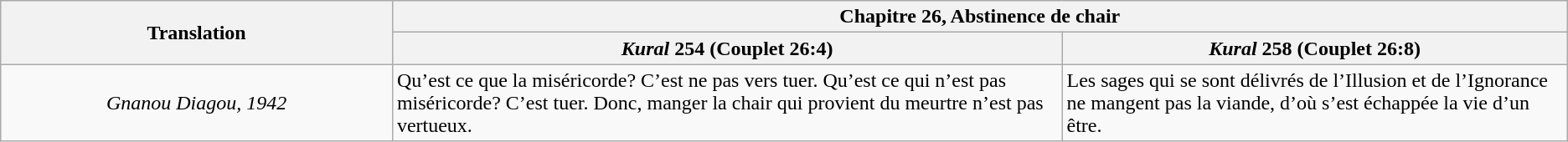<table class="wikitable">
<tr>
<th style="text-align:center; width:25%;" rowspan="2">Translation</th>
<th colspan="2">Chapitre 26, Abstinence de chair</th>
</tr>
<tr>
<th><em>Kural</em> 254 (Couplet 26:4)</th>
<th><em>Kural</em> 258 (Couplet 26:8)</th>
</tr>
<tr>
<td style="text-align:center;"><em>Gnanou Diagou, 1942</em></td>
<td>Qu’est ce que la miséricorde? C’est ne pas vers tuer. Qu’est ce qui n’est pas miséricorde? C’est tuer. Donc, manger la chair qui provient du meurtre n’est pas vertueux.</td>
<td>Les sages qui se sont délivrés de l’Illusion et de l’Ignorance ne mangent pas la viande, d’où s’est échappée la vie d’un être.</td>
</tr>
</table>
